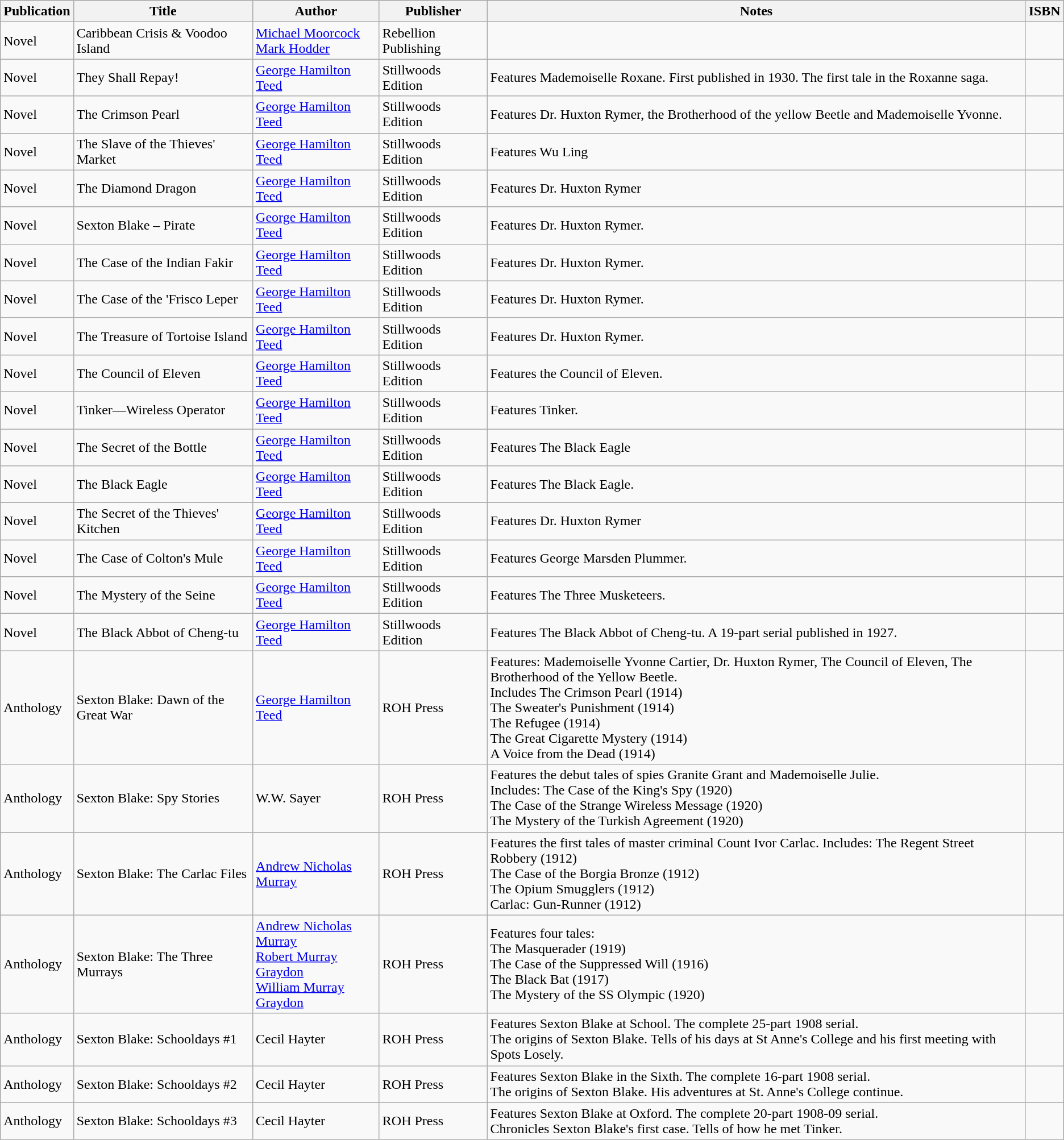<table class="wikitable">
<tr>
<th>Publication</th>
<th>Title</th>
<th>Author</th>
<th>Publisher</th>
<th>Notes</th>
<th>ISBN</th>
</tr>
<tr>
<td>Novel</td>
<td>Caribbean Crisis & Voodoo Island</td>
<td><a href='#'>Michael Moorcock</a> <br> <a href='#'>Mark Hodder</a></td>
<td>Rebellion Publishing</td>
<td></td>
<td></td>
</tr>
<tr>
<td>Novel</td>
<td>They Shall Repay!</td>
<td><a href='#'>George Hamilton Teed</a></td>
<td>Stillwoods Edition</td>
<td>Features Mademoiselle Roxane. First published in 1930. The first tale in the Roxanne saga.</td>
<td></td>
</tr>
<tr>
<td>Novel</td>
<td>The Crimson Pearl</td>
<td><a href='#'>George Hamilton Teed</a></td>
<td>Stillwoods Edition</td>
<td>Features Dr. Huxton Rymer, the Brotherhood of the yellow Beetle and Mademoiselle Yvonne.</td>
<td></td>
</tr>
<tr>
<td>Novel</td>
<td>The Slave of the Thieves' Market</td>
<td><a href='#'>George Hamilton Teed</a></td>
<td>Stillwoods Edition</td>
<td>Features Wu Ling</td>
<td></td>
</tr>
<tr>
<td>Novel</td>
<td>The Diamond Dragon</td>
<td><a href='#'>George Hamilton Teed</a></td>
<td>Stillwoods Edition</td>
<td>Features Dr. Huxton Rymer</td>
<td></td>
</tr>
<tr>
<td>Novel</td>
<td>Sexton Blake – Pirate</td>
<td><a href='#'>George Hamilton Teed</a></td>
<td>Stillwoods Edition</td>
<td>Features Dr. Huxton Rymer.</td>
<td></td>
</tr>
<tr>
<td>Novel</td>
<td>The Case of the Indian Fakir</td>
<td><a href='#'>George Hamilton Teed</a></td>
<td>Stillwoods Edition</td>
<td>Features Dr. Huxton Rymer.</td>
<td></td>
</tr>
<tr>
<td>Novel</td>
<td>The Case of the 'Frisco Leper</td>
<td><a href='#'>George Hamilton Teed</a></td>
<td>Stillwoods Edition</td>
<td>Features Dr. Huxton Rymer.</td>
<td></td>
</tr>
<tr>
<td>Novel</td>
<td>The Treasure of Tortoise Island</td>
<td><a href='#'>George Hamilton Teed</a></td>
<td>Stillwoods Edition</td>
<td>Features Dr. Huxton Rymer.</td>
<td></td>
</tr>
<tr>
<td>Novel</td>
<td>The Council of Eleven</td>
<td><a href='#'>George Hamilton Teed</a></td>
<td>Stillwoods Edition</td>
<td>Features the Council of Eleven.</td>
<td></td>
</tr>
<tr>
<td>Novel</td>
<td>Tinker—Wireless Operator</td>
<td><a href='#'>George Hamilton Teed</a></td>
<td>Stillwoods Edition</td>
<td>Features Tinker.</td>
<td></td>
</tr>
<tr>
<td>Novel</td>
<td>The Secret of the Bottle</td>
<td><a href='#'>George Hamilton Teed</a></td>
<td>Stillwoods Edition</td>
<td>Features The Black Eagle</td>
<td></td>
</tr>
<tr>
<td>Novel</td>
<td>The Black Eagle</td>
<td><a href='#'>George Hamilton Teed</a></td>
<td>Stillwoods Edition</td>
<td>Features The Black Eagle.</td>
<td></td>
</tr>
<tr>
<td>Novel</td>
<td>The Secret of the Thieves' Kitchen</td>
<td><a href='#'>George Hamilton Teed</a></td>
<td>Stillwoods Edition</td>
<td>Features Dr. Huxton Rymer</td>
<td></td>
</tr>
<tr>
<td>Novel</td>
<td>The Case of Colton's Mule</td>
<td><a href='#'>George Hamilton Teed</a></td>
<td>Stillwoods Edition</td>
<td>Features George Marsden Plummer.</td>
<td></td>
</tr>
<tr>
<td>Novel</td>
<td>The Mystery of the Seine</td>
<td><a href='#'>George Hamilton Teed</a></td>
<td>Stillwoods Edition</td>
<td>Features The Three Musketeers.</td>
<td></td>
</tr>
<tr>
<td>Novel</td>
<td>The Black Abbot of Cheng-tu</td>
<td><a href='#'>George Hamilton Teed</a></td>
<td>Stillwoods Edition</td>
<td>Features The Black Abbot of Cheng-tu. A 19-part serial published in 1927.</td>
<td></td>
</tr>
<tr>
<td>Anthology</td>
<td>Sexton Blake: Dawn of the Great War</td>
<td><a href='#'>George Hamilton Teed</a></td>
<td>ROH Press</td>
<td>Features: Mademoiselle Yvonne Cartier, Dr. Huxton Rymer, The Council of Eleven, The Brotherhood of the Yellow Beetle. <br> Includes  The Crimson Pearl (1914) <br>The Sweater's Punishment (1914) <br> The Refugee (1914) <br> The Great Cigarette Mystery (1914) <br> A Voice from the Dead (1914)</td>
<td></td>
</tr>
<tr>
<td>Anthology</td>
<td>Sexton Blake: Spy Stories</td>
<td>W.W. Sayer</td>
<td>ROH Press</td>
<td>Features the debut tales of spies Granite Grant and Mademoiselle Julie. <br> Includes: The Case of the King's Spy (1920) <br>The Case of the Strange Wireless Message (1920) <br> The Mystery of the Turkish Agreement (1920)</td>
<td></td>
</tr>
<tr>
<td>Anthology</td>
<td>Sexton Blake: The Carlac Files</td>
<td><a href='#'>Andrew Nicholas Murray</a></td>
<td>ROH Press</td>
<td>Features the first tales of master criminal Count Ivor Carlac. Includes: The Regent Street Robbery (1912) <br>The Case of the Borgia Bronze (1912) <br> The Opium Smugglers (1912) <br> Carlac: Gun-Runner (1912)</td>
<td></td>
</tr>
<tr>
<td>Anthology</td>
<td>Sexton Blake: The Three Murrays</td>
<td><a href='#'>Andrew Nicholas Murray</a> <br> <a href='#'>Robert Murray Graydon</a> <br> <a href='#'>William Murray Graydon</a></td>
<td>ROH Press</td>
<td>Features four tales: <br> The Masquerader (1919) <br>The Case of the Suppressed Will (1916) <br> The Black Bat (1917) <br> The Mystery of the SS Olympic (1920)</td>
<td></td>
</tr>
<tr>
<td>Anthology</td>
<td>Sexton Blake: Schooldays #1</td>
<td>Cecil Hayter</td>
<td>ROH Press</td>
<td>Features Sexton Blake at School. The complete 25-part 1908 serial.  <br> The origins of Sexton Blake. Tells of his days at St Anne's College and his first meeting with Spots Losely.</td>
<td></td>
</tr>
<tr>
<td>Anthology</td>
<td>Sexton Blake: Schooldays #2</td>
<td>Cecil Hayter</td>
<td>ROH Press</td>
<td>Features Sexton Blake in the Sixth. The complete 16-part 1908 serial.  <br> The origins of Sexton Blake. His adventures at St. Anne's College continue.</td>
<td></td>
</tr>
<tr>
<td>Anthology</td>
<td>Sexton Blake: Schooldays #3</td>
<td>Cecil Hayter</td>
<td>ROH Press</td>
<td>Features Sexton Blake at Oxford. The complete 20-part 1908-09 serial.  <br> Chronicles Sexton Blake's first case. Tells of how he met Tinker.</td>
<td></td>
</tr>
</table>
